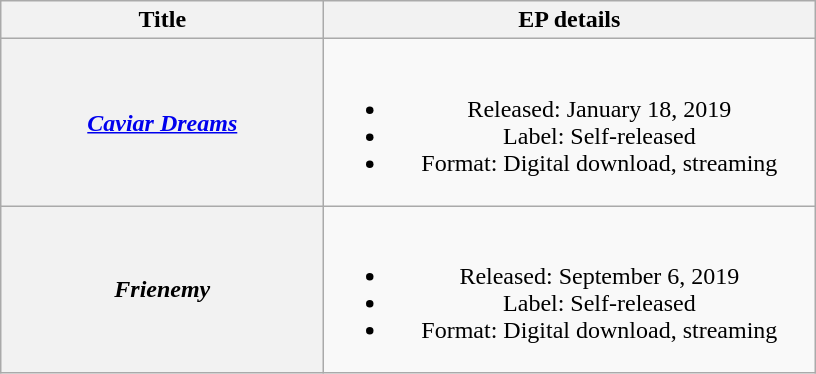<table class="wikitable plainrowheaders" style="text-align:center;" border="1">
<tr>
<th scope="col" style="width:13em;">Title</th>
<th scope="col" style="width:20em;">EP details</th>
</tr>
<tr>
<th scope="row"><em><a href='#'>Caviar Dreams</a></em></th>
<td><br><ul><li>Released: January 18, 2019</li><li>Label: Self-released</li><li>Format: Digital download, streaming</li></ul></td>
</tr>
<tr>
<th scope="row"><em>Frienemy</em></th>
<td><br><ul><li>Released: September 6, 2019</li><li>Label: Self-released</li><li>Format: Digital download, streaming</li></ul></td>
</tr>
</table>
